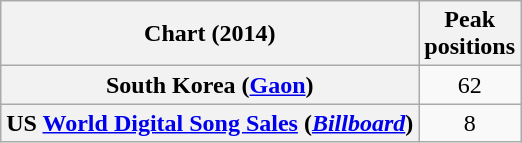<table class="wikitable sortable plainrowheaders" style="text-align:center">
<tr>
<th scope="col">Chart (2014)</th>
<th scope="col">Peak<br>positions</th>
</tr>
<tr>
<th scope="row">South Korea (<a href='#'>Gaon</a>)</th>
<td>62</td>
</tr>
<tr>
<th scope="row">US <a href='#'>World Digital Song Sales</a> (<em><a href='#'>Billboard</a></em>)</th>
<td>8</td>
</tr>
</table>
